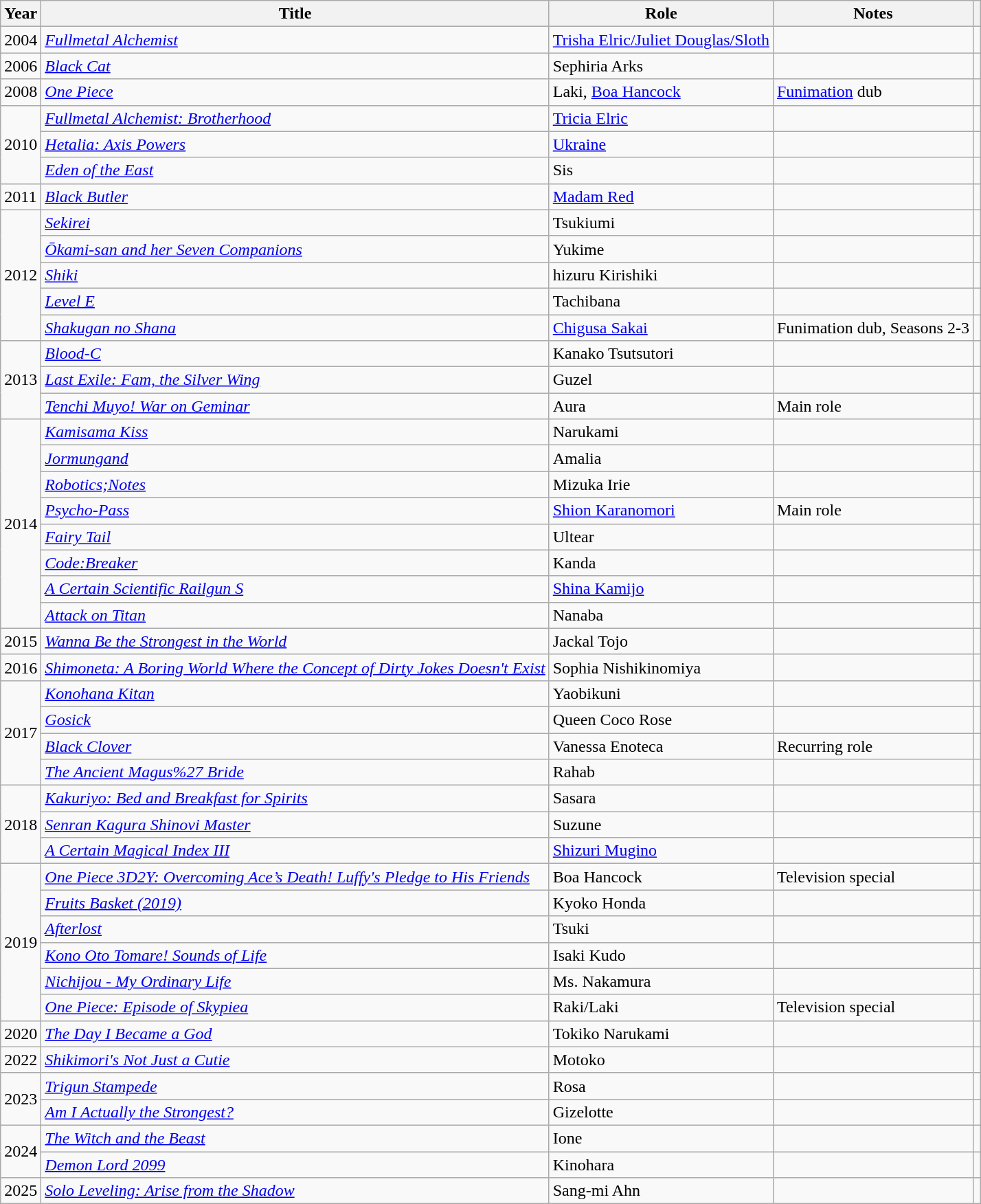<table class="wikitable sortable plainrowheaders">
<tr>
<th>Year</th>
<th>Title</th>
<th>Role</th>
<th class="unsortable">Notes</th>
<th class="unsortable"></th>
</tr>
<tr>
<td>2004</td>
<td><em><a href='#'>Fullmetal Alchemist</a></em></td>
<td><a href='#'>Trisha Elric/Juliet Douglas/Sloth</a></td>
<td></td>
<td></td>
</tr>
<tr>
<td>2006</td>
<td><em><a href='#'>Black Cat</a></em></td>
<td>Sephiria Arks</td>
<td></td>
<td></td>
</tr>
<tr>
<td>2008</td>
<td><em><a href='#'>One Piece</a></em></td>
<td>Laki, <a href='#'>Boa Hancock</a></td>
<td><a href='#'>Funimation</a> dub</td>
<td></td>
</tr>
<tr>
<td rowspan="3">2010</td>
<td><em><a href='#'>Fullmetal Alchemist: Brotherhood</a></em></td>
<td><a href='#'>Tricia Elric</a></td>
<td></td>
<td></td>
</tr>
<tr>
<td><em><a href='#'>Hetalia: Axis Powers</a></em></td>
<td><a href='#'>Ukraine</a></td>
<td></td>
<td></td>
</tr>
<tr>
<td><em><a href='#'>Eden of the East</a></em></td>
<td>Sis</td>
<td></td>
<td></td>
</tr>
<tr>
<td>2011</td>
<td><em><a href='#'>Black Butler</a></em></td>
<td><a href='#'>Madam Red</a></td>
<td></td>
<td></td>
</tr>
<tr>
<td rowspan="5">2012</td>
<td><em><a href='#'>Sekirei</a></em></td>
<td>Tsukiumi</td>
<td></td>
<td></td>
</tr>
<tr>
<td><em><a href='#'>Ōkami-san and her Seven Companions</a></em></td>
<td>Yukime</td>
<td></td>
<td></td>
</tr>
<tr>
<td><em><a href='#'>Shiki</a></em></td>
<td>hizuru Kirishiki</td>
<td></td>
<td></td>
</tr>
<tr>
<td><em><a href='#'>Level E</a></em></td>
<td>Tachibana</td>
<td></td>
<td></td>
</tr>
<tr>
<td><em><a href='#'>Shakugan no Shana</a></em></td>
<td><a href='#'>Chigusa Sakai</a></td>
<td>Funimation dub, Seasons 2-3</td>
<td></td>
</tr>
<tr>
<td rowspan="3">2013</td>
<td><em><a href='#'>Blood-C</a></em></td>
<td>Kanako Tsutsutori</td>
<td></td>
<td></td>
</tr>
<tr>
<td><em><a href='#'>Last Exile: Fam, the Silver Wing</a></em></td>
<td>Guzel</td>
<td></td>
<td></td>
</tr>
<tr>
<td><em><a href='#'>Tenchi Muyo! War on Geminar</a></em></td>
<td>Aura</td>
<td>Main role</td>
<td></td>
</tr>
<tr>
<td rowspan="8">2014</td>
<td><em><a href='#'>Kamisama Kiss</a></em></td>
<td>Narukami</td>
<td></td>
<td></td>
</tr>
<tr>
<td><em><a href='#'>Jormungand</a></em></td>
<td>Amalia</td>
<td></td>
<td></td>
</tr>
<tr>
<td><em><a href='#'>Robotics;Notes</a></em></td>
<td>Mizuka Irie</td>
<td></td>
<td></td>
</tr>
<tr>
<td><em><a href='#'>Psycho-Pass</a></em></td>
<td><a href='#'>Shion Karanomori</a></td>
<td>Main role</td>
<td></td>
</tr>
<tr>
<td><em><a href='#'>Fairy Tail</a></em></td>
<td>Ultear</td>
<td></td>
<td></td>
</tr>
<tr>
<td><em><a href='#'>Code:Breaker</a></em></td>
<td>Kanda</td>
<td></td>
<td></td>
</tr>
<tr>
<td><em><a href='#'>A Certain Scientific Railgun S</a></em></td>
<td><a href='#'>Shina Kamijo</a></td>
<td></td>
<td></td>
</tr>
<tr>
<td><em><a href='#'>Attack on Titan</a></em></td>
<td>Nanaba</td>
<td></td>
<td></td>
</tr>
<tr>
<td>2015</td>
<td><em><a href='#'>Wanna Be the Strongest in the World</a></em></td>
<td>Jackal Tojo</td>
<td></td>
<td></td>
</tr>
<tr>
<td>2016</td>
<td><em><a href='#'>Shimoneta: A Boring World Where the Concept of Dirty Jokes Doesn't Exist</a></em></td>
<td>Sophia Nishikinomiya</td>
<td></td>
<td></td>
</tr>
<tr>
<td rowspan="4">2017</td>
<td><em><a href='#'>Konohana Kitan</a></em></td>
<td>Yaobikuni</td>
<td></td>
<td></td>
</tr>
<tr>
<td><em><a href='#'>Gosick</a></em></td>
<td>Queen Coco Rose</td>
<td></td>
<td></td>
</tr>
<tr>
<td><em><a href='#'>Black Clover</a></em></td>
<td>Vanessa Enoteca</td>
<td>Recurring role</td>
<td></td>
</tr>
<tr>
<td><em><a href='#'>The Ancient Magus%27 Bride</a></em></td>
<td>Rahab</td>
<td></td>
<td></td>
</tr>
<tr>
<td rowspan="3">2018</td>
<td><em><a href='#'>Kakuriyo: Bed and Breakfast for Spirits</a></em></td>
<td>Sasara</td>
<td></td>
<td></td>
</tr>
<tr>
<td><em><a href='#'>Senran Kagura Shinovi Master</a></em></td>
<td>Suzune</td>
<td></td>
<td></td>
</tr>
<tr>
<td><em><a href='#'>A Certain Magical Index III</a></em></td>
<td><a href='#'>Shizuri Mugino</a></td>
<td></td>
<td></td>
</tr>
<tr>
<td rowspan="6">2019</td>
<td><em><a href='#'>One Piece 3D2Y: Overcoming Ace’s Death! Luffy's Pledge to His Friends</a></em></td>
<td>Boa Hancock</td>
<td>Television special</td>
<td></td>
</tr>
<tr>
<td><em><a href='#'>Fruits Basket (2019)</a></em></td>
<td>Kyoko Honda</td>
<td></td>
<td></td>
</tr>
<tr>
<td><em><a href='#'>Afterlost</a></em></td>
<td>Tsuki</td>
<td></td>
<td></td>
</tr>
<tr>
<td><em><a href='#'>Kono Oto Tomare! Sounds of Life</a></em></td>
<td>Isaki Kudo</td>
<td></td>
<td></td>
</tr>
<tr>
<td><em><a href='#'>Nichijou - My Ordinary Life</a></em></td>
<td>Ms. Nakamura</td>
<td></td>
<td></td>
</tr>
<tr>
<td><em><a href='#'>One Piece: Episode of Skypiea</a></em></td>
<td>Raki/Laki</td>
<td>Television special</td>
<td></td>
</tr>
<tr>
<td>2020</td>
<td><em><a href='#'>The Day I Became a God</a></em></td>
<td>Tokiko Narukami</td>
<td></td>
<td></td>
</tr>
<tr>
<td>2022</td>
<td><em><a href='#'>Shikimori's Not Just a Cutie</a></em></td>
<td>Motoko</td>
<td></td>
<td></td>
</tr>
<tr>
<td rowspan="2">2023</td>
<td><em><a href='#'>Trigun Stampede</a></em></td>
<td>Rosa</td>
<td></td>
<td></td>
</tr>
<tr>
<td><em><a href='#'>Am I Actually the Strongest?</a></em></td>
<td>Gizelotte</td>
<td></td>
<td></td>
</tr>
<tr>
<td rowspan="2">2024</td>
<td><em><a href='#'>The Witch and the Beast</a></em></td>
<td>Ione</td>
<td></td>
<td></td>
</tr>
<tr>
<td><em><a href='#'>Demon Lord 2099</a></em></td>
<td>Kinohara</td>
<td></td>
<td></td>
</tr>
<tr>
<td>2025</td>
<td><em><a href='#'>Solo Leveling: Arise from the Shadow</a></em></td>
<td>Sang-mi Ahn</td>
<td></td>
<td></td>
</tr>
</table>
